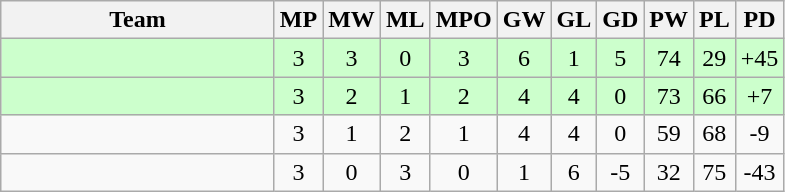<table class=wikitable style="text-align:center">
<tr>
<th width=175>Team</th>
<th width=20>MP</th>
<th width=20>MW</th>
<th width=20>ML</th>
<th width=20>MPO</th>
<th width=20>GW</th>
<th width=20>GL</th>
<th width=20>GD</th>
<th width=20>PW</th>
<th width=20>PL</th>
<th width=20>PD</th>
</tr>
<tr bgcolor="#ccffcc">
<td align=left><strong><br></strong></td>
<td>3</td>
<td>3</td>
<td>0</td>
<td>3</td>
<td>6</td>
<td>1</td>
<td>5</td>
<td>74</td>
<td>29</td>
<td>+45</td>
</tr>
<tr bgcolor="#ccffcc">
<td align=left><strong><br></strong></td>
<td>3</td>
<td>2</td>
<td>1</td>
<td>2</td>
<td>4</td>
<td>4</td>
<td>0</td>
<td>73</td>
<td>66</td>
<td>+7</td>
</tr>
<tr>
<td align=left><br></td>
<td>3</td>
<td>1</td>
<td>2</td>
<td>1</td>
<td>4</td>
<td>4</td>
<td>0</td>
<td>59</td>
<td>68</td>
<td>-9</td>
</tr>
<tr>
<td align=left><br></td>
<td>3</td>
<td>0</td>
<td>3</td>
<td>0</td>
<td>1</td>
<td>6</td>
<td>-5</td>
<td>32</td>
<td>75</td>
<td>-43</td>
</tr>
</table>
